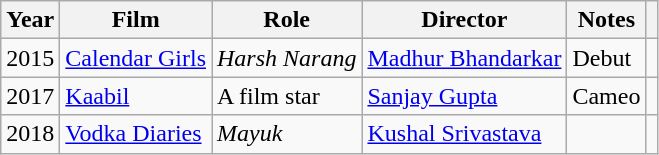<table class="wikitable">
<tr>
<th scope= "col">Year</th>
<th scope= "col">Film</th>
<th scope= "col">Role</th>
<th scope= "col">Director</th>
<th scope= "col">Notes</th>
<th scope="col" class="unsortable"></th>
</tr>
<tr>
<td>2015</td>
<td><a href='#'>Calendar Girls</a></td>
<td><em>Harsh Narang</em></td>
<td><a href='#'>Madhur Bhandarkar</a></td>
<td>Debut</td>
<td></td>
</tr>
<tr>
<td>2017</td>
<td><a href='#'>Kaabil</a></td>
<td>A film star</td>
<td><a href='#'>Sanjay Gupta</a></td>
<td>Cameo</td>
<td><br></td>
</tr>
<tr>
<td>2018</td>
<td><a href='#'>Vodka Diaries</a></td>
<td><em>Mayuk</em></td>
<td><a href='#'>Kushal Srivastava</a></td>
<td></td>
<td><br></td>
</tr>
</table>
